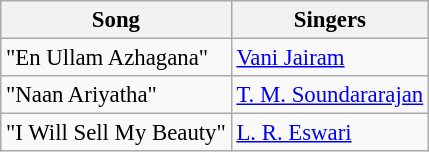<table class="wikitable" style="font-size:95%;">
<tr>
<th>Song</th>
<th>Singers</th>
</tr>
<tr>
<td>"En Ullam Azhagana"</td>
<td><a href='#'>Vani Jairam</a></td>
</tr>
<tr>
<td>"Naan Ariyatha"</td>
<td><a href='#'>T. M. Soundararajan</a></td>
</tr>
<tr>
<td>"I Will Sell My Beauty"</td>
<td><a href='#'>L. R. Eswari</a></td>
</tr>
</table>
